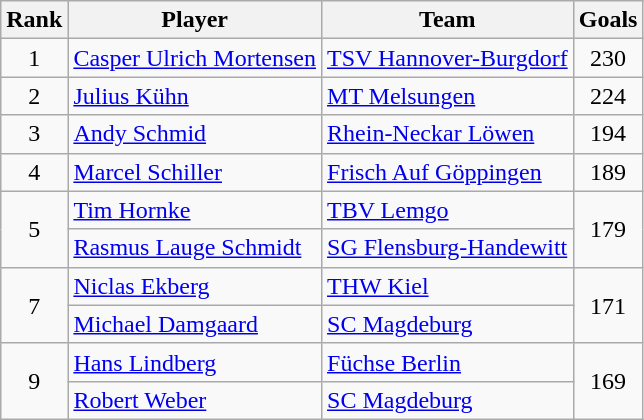<table class=wikitable style="text-align:center">
<tr>
<th>Rank</th>
<th>Player</th>
<th>Team</th>
<th>Goals</th>
</tr>
<tr>
<td>1</td>
<td align="left"> <a href='#'>Casper Ulrich Mortensen</a></td>
<td align="left"><a href='#'>TSV Hannover-Burgdorf</a></td>
<td>230</td>
</tr>
<tr>
<td>2</td>
<td align="left"> <a href='#'>Julius Kühn</a></td>
<td align="left"><a href='#'>MT Melsungen</a></td>
<td>224</td>
</tr>
<tr>
<td>3</td>
<td align="left"> <a href='#'>Andy Schmid</a></td>
<td align="left"><a href='#'>Rhein-Neckar Löwen</a></td>
<td>194</td>
</tr>
<tr>
<td>4</td>
<td align="left"> <a href='#'>Marcel Schiller</a></td>
<td align="left"><a href='#'>Frisch Auf Göppingen</a></td>
<td>189</td>
</tr>
<tr>
<td rowspan=2>5</td>
<td align="left"> <a href='#'>Tim Hornke</a></td>
<td align="left"><a href='#'>TBV Lemgo</a></td>
<td rowspan=2>179</td>
</tr>
<tr>
<td align="left"> <a href='#'>Rasmus Lauge Schmidt</a></td>
<td align="left"><a href='#'>SG Flensburg-Handewitt</a></td>
</tr>
<tr>
<td rowspan=2>7</td>
<td align="left"> <a href='#'>Niclas Ekberg</a></td>
<td align="left"><a href='#'>THW Kiel</a></td>
<td rowspan=2>171</td>
</tr>
<tr>
<td align="left"> <a href='#'>Michael Damgaard</a></td>
<td align="left"><a href='#'>SC Magdeburg</a></td>
</tr>
<tr>
<td rowspan=2>9</td>
<td align="left"> <a href='#'>Hans Lindberg</a></td>
<td align="left"><a href='#'>Füchse Berlin</a></td>
<td rowspan=2>169</td>
</tr>
<tr>
<td align="left"> <a href='#'>Robert Weber</a></td>
<td align="left"><a href='#'>SC Magdeburg</a></td>
</tr>
</table>
